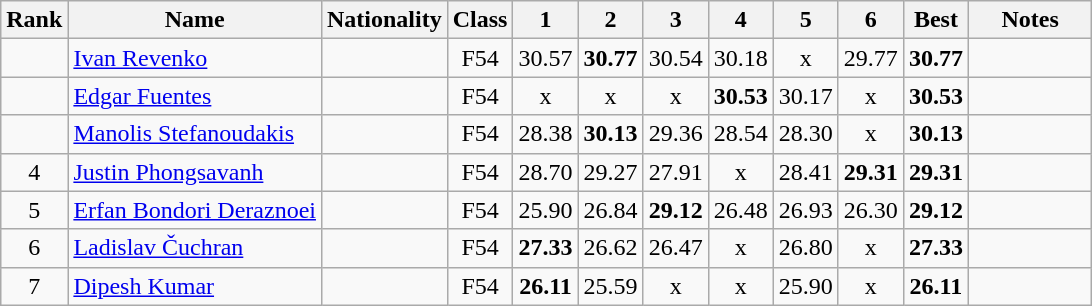<table class="nowrap wikitable sortable" style=" text-align:center">
<tr>
<th width="30">Rank</th>
<th>Name</th>
<th>Nationality</th>
<th width="30">Class</th>
<th width="30">1</th>
<th width="30">2</th>
<th width="30">3</th>
<th width="30">4</th>
<th width="30">5</th>
<th width="30">6</th>
<th width="30">Best</th>
<th width="75">Notes</th>
</tr>
<tr>
<td></td>
<td align="left"><a href='#'>Ivan Revenko</a></td>
<td align="left"></td>
<td>F54</td>
<td>30.57</td>
<td><strong>30.77</strong></td>
<td>30.54</td>
<td>30.18</td>
<td>x</td>
<td>29.77</td>
<td><strong>30.77</strong></td>
<td></td>
</tr>
<tr>
<td></td>
<td align="left"><a href='#'>Edgar Fuentes</a></td>
<td align="left"></td>
<td>F54</td>
<td>x</td>
<td>x</td>
<td>x</td>
<td><strong>30.53</strong></td>
<td>30.17</td>
<td>x</td>
<td><strong>30.53</strong></td>
<td></td>
</tr>
<tr>
<td></td>
<td align="left"><a href='#'>Manolis Stefanoudakis</a></td>
<td align="left"></td>
<td>F54</td>
<td>28.38</td>
<td><strong>30.13</strong></td>
<td>29.36</td>
<td>28.54</td>
<td>28.30</td>
<td>x</td>
<td><strong>30.13</strong></td>
<td></td>
</tr>
<tr>
<td>4</td>
<td align="left"><a href='#'>Justin Phongsavanh</a></td>
<td align="left"></td>
<td>F54</td>
<td>28.70</td>
<td>29.27</td>
<td>27.91</td>
<td>x</td>
<td>28.41</td>
<td><strong>29.31</strong></td>
<td><strong>29.31</strong></td>
<td></td>
</tr>
<tr>
<td>5</td>
<td align="left"><a href='#'>Erfan Bondori Deraznoei</a></td>
<td align="left"></td>
<td>F54</td>
<td>25.90</td>
<td>26.84</td>
<td><strong>29.12</strong></td>
<td>26.48</td>
<td>26.93</td>
<td>26.30</td>
<td><strong>29.12</strong></td>
<td></td>
</tr>
<tr>
<td>6</td>
<td align="left"><a href='#'>Ladislav Čuchran</a></td>
<td align="left"></td>
<td>F54</td>
<td><strong>27.33</strong></td>
<td>26.62</td>
<td>26.47</td>
<td>x</td>
<td>26.80</td>
<td>x</td>
<td><strong>27.33</strong></td>
<td></td>
</tr>
<tr>
<td>7</td>
<td align="left"><a href='#'>Dipesh Kumar</a></td>
<td align="left"></td>
<td>F54</td>
<td><strong>26.11</strong></td>
<td>25.59</td>
<td>x</td>
<td>x</td>
<td>25.90</td>
<td>x</td>
<td><strong>26.11</strong></td>
<td></td>
</tr>
</table>
